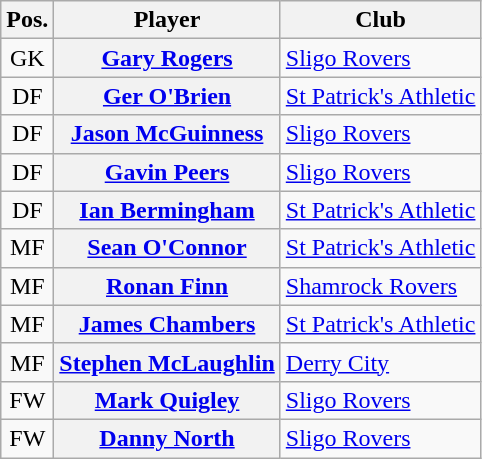<table class="wikitable plainrowheaders" style="text-align: left">
<tr>
<th scope=col>Pos.</th>
<th scope=col>Player</th>
<th scope=col>Club</th>
</tr>
<tr>
<td style=text-align:center>GK</td>
<th scope=row><a href='#'>Gary Rogers</a> </th>
<td><a href='#'>Sligo Rovers</a></td>
</tr>
<tr>
<td style=text-align:center>DF</td>
<th scope=row><a href='#'>Ger O'Brien</a> </th>
<td><a href='#'>St Patrick's Athletic</a></td>
</tr>
<tr>
<td style=text-align:center>DF</td>
<th scope=row><a href='#'>Jason McGuinness</a> </th>
<td><a href='#'>Sligo Rovers</a></td>
</tr>
<tr>
<td style=text-align:center>DF</td>
<th scope=row><a href='#'>Gavin Peers</a> </th>
<td><a href='#'>Sligo Rovers</a></td>
</tr>
<tr>
<td style=text-align:center>DF</td>
<th scope=row><a href='#'>Ian Bermingham</a> </th>
<td><a href='#'>St Patrick's Athletic</a></td>
</tr>
<tr>
<td style=text-align:center>MF</td>
<th scope=row><a href='#'>Sean O'Connor</a> </th>
<td><a href='#'>St Patrick's Athletic</a></td>
</tr>
<tr>
<td style=text-align:center>MF</td>
<th scope=row><a href='#'>Ronan Finn</a> </th>
<td><a href='#'>Shamrock Rovers</a></td>
</tr>
<tr>
<td style=text-align:center>MF</td>
<th scope=row><a href='#'>James Chambers</a> </th>
<td><a href='#'>St Patrick's Athletic</a></td>
</tr>
<tr>
<td style=text-align:center>MF</td>
<th scope=row><a href='#'>Stephen McLaughlin</a> </th>
<td><a href='#'>Derry City</a></td>
</tr>
<tr>
<td style=text-align:center>FW</td>
<th scope=row><a href='#'>Mark Quigley</a> </th>
<td><a href='#'>Sligo Rovers</a></td>
</tr>
<tr>
<td style=text-align:center>FW</td>
<th scope=row><a href='#'>Danny North</a> </th>
<td><a href='#'>Sligo Rovers</a></td>
</tr>
</table>
